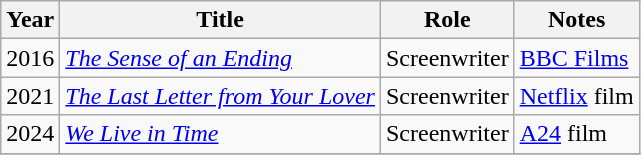<table class="wikitable">
<tr>
<th>Year</th>
<th>Title</th>
<th>Role</th>
<th>Notes</th>
</tr>
<tr>
<td>2016</td>
<td><em><a href='#'>The Sense of an Ending</a></em></td>
<td>Screenwriter</td>
<td><a href='#'>BBC Films</a></td>
</tr>
<tr>
<td>2021</td>
<td><em><a href='#'>The Last Letter from Your Lover</a></em></td>
<td>Screenwriter</td>
<td><a href='#'>Netflix</a> film</td>
</tr>
<tr>
<td>2024</td>
<td><em><a href='#'>We Live in Time</a></em></td>
<td>Screenwriter</td>
<td><a href='#'>A24</a> film</td>
</tr>
<tr>
</tr>
</table>
